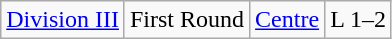<table class="wikitable">
<tr>
<td rowspan="5"><a href='#'>Division III</a></td>
<td>First Round</td>
<td><a href='#'>Centre</a></td>
<td>L 1–2</td>
</tr>
</table>
